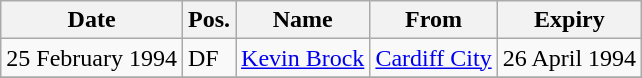<table class="wikitable">
<tr>
<th>Date</th>
<th>Pos.</th>
<th>Name</th>
<th>From</th>
<th>Expiry</th>
</tr>
<tr>
<td>25 February 1994 </td>
<td>DF</td>
<td> <a href='#'>Kevin Brock</a></td>
<td> <a href='#'>Cardiff City</a></td>
<td>26 April 1994</td>
</tr>
<tr>
</tr>
</table>
